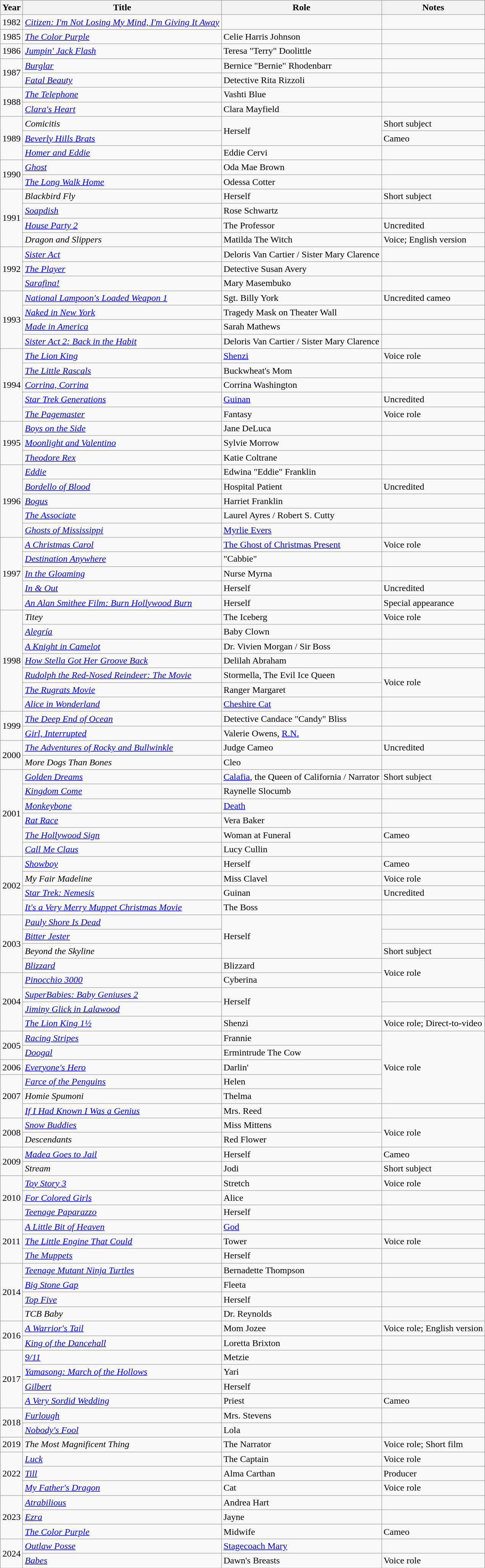<table class="wikitable sortable">
<tr>
<th>Year</th>
<th>Title</th>
<th>Role</th>
<th class="unsortable">Notes</th>
</tr>
<tr>
<td>1982</td>
<td><em><a href='#'>Citizen: I'm Not Losing My Mind, I'm Giving It Away</a></em></td>
<td></td>
<td></td>
</tr>
<tr>
<td>1985</td>
<td><em><a href='#'>The Color Purple</a></em></td>
<td>Celie Harris Johnson</td>
<td></td>
</tr>
<tr>
<td>1986</td>
<td><em><a href='#'>Jumpin' Jack Flash</a></em></td>
<td>Teresa "Terry" Doolittle</td>
<td></td>
</tr>
<tr>
<td rowspan="2">1987</td>
<td><em><a href='#'>Burglar</a></em></td>
<td>Bernice "Bernie" Rhodenbarr</td>
<td></td>
</tr>
<tr>
<td><em><a href='#'>Fatal Beauty</a></em></td>
<td>Detective Rita Rizzoli</td>
<td></td>
</tr>
<tr>
<td rowspan="2">1988</td>
<td><em><a href='#'>The Telephone</a></em></td>
<td>Vashti Blue</td>
<td></td>
</tr>
<tr>
<td><em><a href='#'>Clara's Heart</a></em></td>
<td>Clara Mayfield</td>
<td></td>
</tr>
<tr>
<td rowspan="3">1989</td>
<td><em>Comicitis</em></td>
<td rowspan=2>Herself</td>
<td>Short subject</td>
</tr>
<tr>
<td><em><a href='#'>Beverly Hills Brats</a></em></td>
<td>Cameo</td>
</tr>
<tr>
<td><em><a href='#'>Homer and Eddie</a></em></td>
<td>Eddie Cervi</td>
<td></td>
</tr>
<tr>
<td rowspan="2">1990</td>
<td><em><a href='#'>Ghost</a></em></td>
<td>Oda Mae Brown</td>
<td></td>
</tr>
<tr>
<td><em><a href='#'>The Long Walk Home</a></em></td>
<td>Odessa Cotter</td>
<td></td>
</tr>
<tr>
<td rowspan="4">1991</td>
<td><em>Blackbird Fly</em></td>
<td>Herself</td>
<td>Short subject</td>
</tr>
<tr>
<td><em><a href='#'>Soapdish</a></em></td>
<td>Rose Schwartz</td>
<td></td>
</tr>
<tr>
<td><em><a href='#'>House Party 2</a></em></td>
<td>The Professor</td>
<td>Uncredited</td>
</tr>
<tr>
<td><em>Dragon and Slippers</em></td>
<td>Matilda The Witch</td>
<td>Voice; English version</td>
</tr>
<tr>
<td rowspan="3">1992</td>
<td><em><a href='#'>Sister Act</a></em></td>
<td>Deloris Van Cartier / Sister Mary Clarence</td>
<td></td>
</tr>
<tr>
<td><em><a href='#'>The Player</a></em></td>
<td>Detective Susan Avery</td>
<td></td>
</tr>
<tr>
<td><em><a href='#'>Sarafina!</a></em></td>
<td>Mary Masembuko</td>
<td></td>
</tr>
<tr>
<td rowspan="4">1993</td>
<td><em><a href='#'>National Lampoon's Loaded Weapon 1</a></em></td>
<td>Sgt. Billy York</td>
<td>Uncredited cameo</td>
</tr>
<tr>
<td><em><a href='#'>Naked in New York</a></em></td>
<td>Tragedy Mask on Theater Wall</td>
<td></td>
</tr>
<tr>
<td><em><a href='#'>Made in America</a></em></td>
<td>Sarah Mathews</td>
<td></td>
</tr>
<tr>
<td><em><a href='#'>Sister Act 2: Back in the Habit</a></em></td>
<td>Deloris Van Cartier / Sister Mary Clarence</td>
<td></td>
</tr>
<tr>
<td rowspan="5">1994</td>
<td><em><a href='#'>The Lion King</a></em></td>
<td><a href='#'>Shenzi</a></td>
<td>Voice role</td>
</tr>
<tr>
<td><em><a href='#'>The Little Rascals</a></em></td>
<td>Buckwheat's Mom</td>
<td></td>
</tr>
<tr>
<td><em><a href='#'>Corrina, Corrina</a></em></td>
<td>Corrina Washington</td>
<td></td>
</tr>
<tr>
<td><em><a href='#'>Star Trek Generations</a></em></td>
<td><a href='#'>Guinan</a></td>
<td>Uncredited</td>
</tr>
<tr>
<td><em><a href='#'>The Pagemaster</a></em></td>
<td>Fantasy</td>
<td>Voice role</td>
</tr>
<tr>
<td rowspan="3">1995</td>
<td><em><a href='#'>Boys on the Side</a></em></td>
<td>Jane DeLuca</td>
<td></td>
</tr>
<tr>
<td><em><a href='#'>Moonlight and Valentino</a></em></td>
<td>Sylvie Morrow</td>
<td></td>
</tr>
<tr>
<td><em><a href='#'>Theodore Rex</a></em></td>
<td>Katie Coltrane</td>
<td></td>
</tr>
<tr>
<td rowspan="5">1996</td>
<td><em><a href='#'>Eddie</a></em></td>
<td>Edwina "Eddie" Franklin</td>
<td></td>
</tr>
<tr>
<td><em><a href='#'>Bordello of Blood</a></em></td>
<td>Hospital Patient</td>
<td>Uncredited</td>
</tr>
<tr>
<td><em><a href='#'>Bogus</a></em></td>
<td>Harriet Franklin</td>
<td></td>
</tr>
<tr>
<td><em><a href='#'>The Associate</a></em></td>
<td>Laurel Ayres / Robert S. Cutty</td>
<td></td>
</tr>
<tr>
<td><em><a href='#'>Ghosts of Mississippi</a></em></td>
<td><a href='#'>Myrlie Evers</a></td>
<td></td>
</tr>
<tr>
<td rowspan="5">1997</td>
<td><em><a href='#'>A Christmas Carol</a></em></td>
<td><a href='#'>The Ghost of Christmas Present</a></td>
<td>Voice role</td>
</tr>
<tr>
<td><em><a href='#'>Destination Anywhere</a></em></td>
<td>"Cabbie"</td>
<td></td>
</tr>
<tr>
<td><em><a href='#'>In the Gloaming</a></em></td>
<td>Nurse Myrna</td>
<td></td>
</tr>
<tr>
<td><em><a href='#'>In & Out</a></em></td>
<td>Herself</td>
<td>Uncredited</td>
</tr>
<tr>
<td><em><a href='#'>An Alan Smithee Film: Burn Hollywood Burn</a></em></td>
<td>Herself</td>
<td>Special appearance</td>
</tr>
<tr>
<td rowspan="7">1998</td>
<td><em>Titey</em></td>
<td>The Iceberg</td>
<td>Voice role</td>
</tr>
<tr>
<td><em><a href='#'>Alegría</a></em></td>
<td>Baby Clown</td>
<td></td>
</tr>
<tr>
<td><em><a href='#'>A Knight in Camelot</a></em></td>
<td>Dr. Vivien Morgan / Sir Boss</td>
<td></td>
</tr>
<tr>
<td><em><a href='#'>How Stella Got Her Groove Back</a></em></td>
<td>Delilah Abraham</td>
<td></td>
</tr>
<tr>
<td><em><a href='#'>Rudolph the Red-Nosed Reindeer: The Movie</a></em></td>
<td>Stormella, The Evil Ice Queen</td>
<td rowspan="2">Voice role</td>
</tr>
<tr>
<td><em><a href='#'>The Rugrats Movie</a></em></td>
<td>Ranger Margaret</td>
</tr>
<tr>
<td><em><a href='#'>Alice in Wonderland</a></em></td>
<td><a href='#'>Cheshire Cat</a></td>
<td></td>
</tr>
<tr>
<td rowspan="2">1999</td>
<td><em><a href='#'>The Deep End of Ocean</a></em></td>
<td>Detective Candace "Candy" Bliss</td>
<td></td>
</tr>
<tr>
<td><em><a href='#'>Girl, Interrupted</a></em></td>
<td>Valerie Owens, <a href='#'>R.N.</a></td>
<td></td>
</tr>
<tr>
<td rowspan="2">2000</td>
<td><em><a href='#'>The Adventures of Rocky and Bullwinkle</a></em></td>
<td>Judge Cameo</td>
<td>Uncredited</td>
</tr>
<tr>
<td><em>More Dogs Than Bones</em></td>
<td>Cleo</td>
<td></td>
</tr>
<tr>
<td rowspan="6">2001</td>
<td><em><a href='#'>Golden Dreams</a></em></td>
<td><a href='#'>Calafia</a>, the Queen of California / Narrator</td>
<td>Short subject</td>
</tr>
<tr>
<td><em><a href='#'>Kingdom Come</a></em></td>
<td>Raynelle Slocumb</td>
<td></td>
</tr>
<tr>
<td><em><a href='#'>Monkeybone</a></em></td>
<td><a href='#'>Death</a></td>
<td></td>
</tr>
<tr>
<td><em><a href='#'>Rat Race</a></em></td>
<td>Vera Baker</td>
<td></td>
</tr>
<tr>
<td><em><a href='#'>The Hollywood Sign</a></em></td>
<td>Woman at Funeral</td>
<td>Cameo</td>
</tr>
<tr>
<td><em><a href='#'>Call Me Claus</a></em></td>
<td>Lucy Cullin</td>
<td></td>
</tr>
<tr>
<td rowspan="4">2002</td>
<td><em><a href='#'>Showboy</a></em></td>
<td>Herself</td>
<td>Cameo</td>
</tr>
<tr>
<td><em>My Fair Madeline</em></td>
<td>Miss Clavel</td>
<td>Voice role</td>
</tr>
<tr>
<td><em><a href='#'>Star Trek: Nemesis</a></em></td>
<td>Guinan</td>
<td>Uncredited</td>
</tr>
<tr>
<td><em><a href='#'>It's a Very Merry Muppet Christmas Movie</a></em></td>
<td>The Boss</td>
<td></td>
</tr>
<tr>
<td rowspan="4">2003</td>
<td><em><a href='#'>Pauly Shore Is Dead</a></em></td>
<td rowspan=3>Herself</td>
<td></td>
</tr>
<tr>
<td><em><a href='#'>Bitter Jester</a></em></td>
<td></td>
</tr>
<tr>
<td><em>Beyond the Skyline</em></td>
<td>Short subject</td>
</tr>
<tr>
<td><em><a href='#'>Blizzard</a></em></td>
<td>Blizzard</td>
<td rowspan="2">Voice role</td>
</tr>
<tr>
<td rowspan="4">2004</td>
<td><em><a href='#'>Pinocchio 3000</a></em></td>
<td>Cyberina</td>
</tr>
<tr>
<td><em><a href='#'>SuperBabies: Baby Geniuses 2</a></em></td>
<td rowspan=2>Herself</td>
<td></td>
</tr>
<tr>
<td><em><a href='#'>Jiminy Glick in Lalawood</a></em></td>
<td></td>
</tr>
<tr>
<td><em><a href='#'>The Lion King 1½</a></em></td>
<td>Shenzi</td>
<td>Voice role; Direct-to-video</td>
</tr>
<tr>
<td rowspan="2">2005</td>
<td><em><a href='#'>Racing Stripes</a></em></td>
<td>Frannie</td>
<td rowspan="5">Voice role</td>
</tr>
<tr>
<td><em><a href='#'>Doogal</a></em></td>
<td>Ermintrude The Cow</td>
</tr>
<tr>
<td>2006</td>
<td><em><a href='#'>Everyone's Hero</a></em></td>
<td>Darlin'</td>
</tr>
<tr>
<td rowspan="3">2007</td>
<td><em><a href='#'>Farce of the Penguins</a></em></td>
<td>Helen</td>
</tr>
<tr>
<td><em>Homie Spumoni</em></td>
<td>Thelma</td>
</tr>
<tr>
<td><em><a href='#'>If I Had Known I Was a Genius</a></em></td>
<td>Mrs. Reed</td>
<td></td>
</tr>
<tr>
<td rowspan="2">2008</td>
<td><em><a href='#'>Snow Buddies</a></em></td>
<td>Miss Mittens</td>
<td rowspan=2>Voice role</td>
</tr>
<tr>
<td><em>Descendants</em></td>
<td>Red Flower</td>
</tr>
<tr>
<td rowspan="2">2009</td>
<td><em><a href='#'>Madea Goes to Jail</a></em></td>
<td>Herself</td>
<td>Cameo</td>
</tr>
<tr>
<td><em>Stream</em></td>
<td>Jodi</td>
<td>Short subject</td>
</tr>
<tr>
<td rowspan="3">2010</td>
<td><em><a href='#'>Toy Story 3</a></em></td>
<td>Stretch</td>
<td>Voice role</td>
</tr>
<tr>
<td><em><a href='#'>For Colored Girls</a></em></td>
<td>Alice</td>
<td></td>
</tr>
<tr>
<td><em><a href='#'>Teenage Paparazzo</a></em></td>
<td>Herself</td>
<td></td>
</tr>
<tr>
<td rowspan="3">2011</td>
<td><em><a href='#'>A Little Bit of Heaven</a></em></td>
<td><a href='#'>God</a></td>
<td></td>
</tr>
<tr>
<td><em><a href='#'>The Little Engine That Could</a></em></td>
<td>Tower</td>
<td>Voice role</td>
</tr>
<tr>
<td><em><a href='#'>The Muppets</a></em></td>
<td>Herself</td>
<td></td>
</tr>
<tr>
<td rowspan="4">2014</td>
<td><em><a href='#'>Teenage Mutant Ninja Turtles</a></em></td>
<td>Bernadette Thompson</td>
<td></td>
</tr>
<tr>
<td><em><a href='#'>Big Stone Gap</a></em></td>
<td>Fleeta</td>
<td></td>
</tr>
<tr>
<td><em><a href='#'>Top Five</a></em></td>
<td>Herself</td>
<td></td>
</tr>
<tr>
<td><em>TCB Baby</em></td>
<td>Dr. Reynolds</td>
<td></td>
</tr>
<tr>
<td rowspan="2">2016</td>
<td><em><a href='#'>A Warrior's Tail</a></em></td>
<td>Mom Jozee</td>
<td>Voice role; English version</td>
</tr>
<tr>
<td><em><a href='#'>King of the Dancehall</a></em></td>
<td>Loretta Brixton</td>
<td></td>
</tr>
<tr>
<td rowspan="4">2017</td>
<td><em><a href='#'>9/11</a></em></td>
<td>Metzie</td>
<td></td>
</tr>
<tr>
<td><em><a href='#'>Yamasong: March of the Hollows</a></em></td>
<td>Yari</td>
<td></td>
</tr>
<tr>
<td><em><a href='#'>Gilbert</a></em></td>
<td>Herself</td>
<td></td>
</tr>
<tr>
<td><em><a href='#'>A Very Sordid Wedding</a></em></td>
<td>Priest</td>
<td>Cameo</td>
</tr>
<tr>
<td rowspan="2">2018</td>
<td><em><a href='#'>Furlough</a></em></td>
<td>Mrs. Stevens</td>
<td></td>
</tr>
<tr>
<td><em><a href='#'>Nobody's Fool</a></em></td>
<td>Lola</td>
<td></td>
</tr>
<tr>
<td>2019</td>
<td><em>The Most Magnificent Thing</em></td>
<td>The Narrator</td>
<td>Voice role; Short film</td>
</tr>
<tr>
<td rowspan="3">2022</td>
<td><em><a href='#'>Luck</a></em></td>
<td>The Captain</td>
<td>Voice role</td>
</tr>
<tr>
<td><em><a href='#'>Till</a></em></td>
<td>Alma Carthan</td>
<td>Producer</td>
</tr>
<tr>
<td><em><a href='#'>My Father's Dragon</a></em></td>
<td>Cat</td>
<td>Voice role</td>
</tr>
<tr>
<td rowspan="3">2023</td>
<td><em><a href='#'>Atrabilious</a></em></td>
<td>Andrea Hart</td>
<td></td>
</tr>
<tr>
<td><em><a href='#'>Ezra</a></em></td>
<td>Jayne</td>
<td></td>
</tr>
<tr>
<td><em><a href='#'>The Color Purple</a></em></td>
<td>Midwife</td>
<td>Cameo</td>
</tr>
<tr>
<td rowspan="2">2024</td>
<td><em><a href='#'>Outlaw Posse</a></em></td>
<td><a href='#'>Stagecoach Mary</a></td>
<td></td>
</tr>
<tr>
<td><em><a href='#'>Babes</a></em></td>
<td>Dawn's Breasts</td>
<td>Voice role</td>
</tr>
</table>
